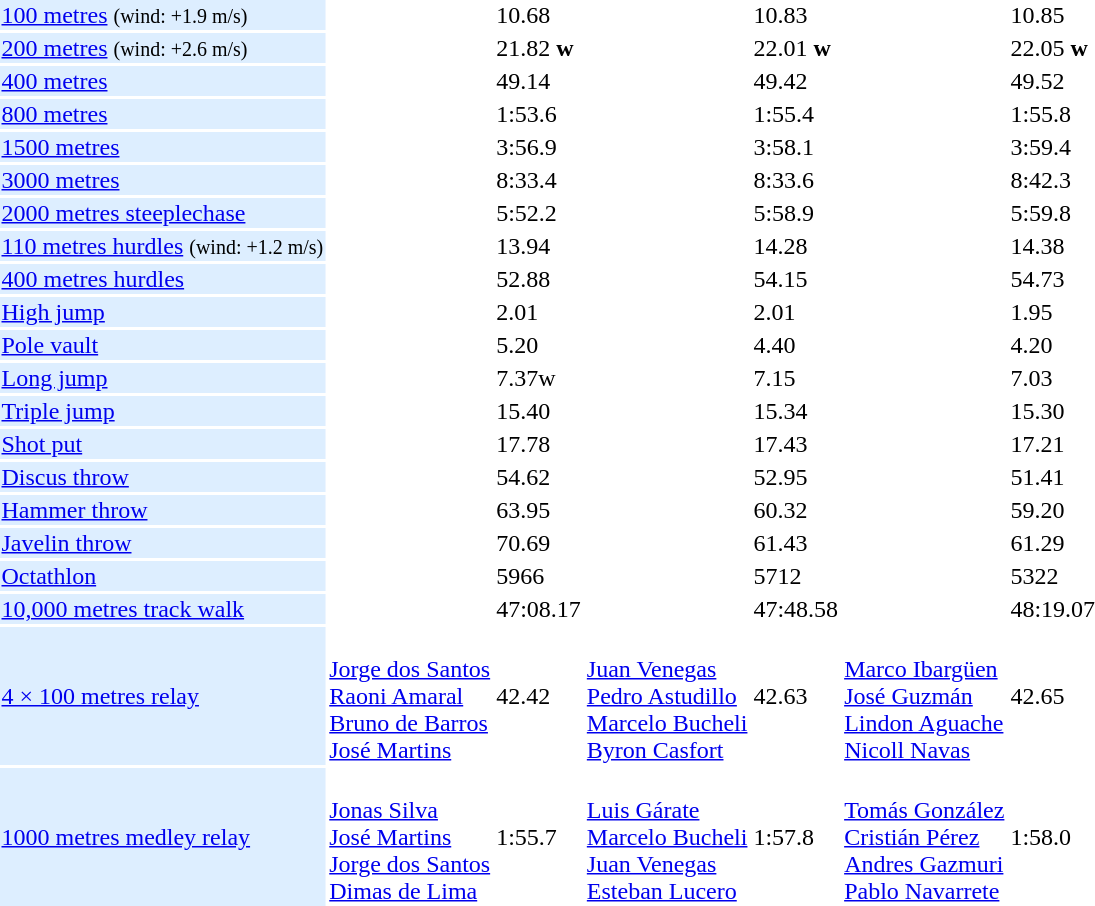<table>
<tr>
<td bgcolor = DDEEFF><a href='#'>100 metres</a> <small>(wind: +1.9 m/s)</small></td>
<td></td>
<td>10.68</td>
<td></td>
<td>10.83</td>
<td></td>
<td>10.85</td>
</tr>
<tr>
<td bgcolor = DDEEFF><a href='#'>200 metres</a> <small>(wind: +2.6 m/s)</small></td>
<td></td>
<td>21.82 <strong>w</strong></td>
<td></td>
<td>22.01 <strong>w</strong></td>
<td></td>
<td>22.05 <strong>w</strong></td>
</tr>
<tr>
<td bgcolor = DDEEFF><a href='#'>400 metres</a></td>
<td></td>
<td>49.14</td>
<td></td>
<td>49.42</td>
<td></td>
<td>49.52</td>
</tr>
<tr>
<td bgcolor = DDEEFF><a href='#'>800 metres</a></td>
<td></td>
<td>1:53.6</td>
<td></td>
<td>1:55.4</td>
<td></td>
<td>1:55.8</td>
</tr>
<tr>
<td bgcolor = DDEEFF><a href='#'>1500 metres</a></td>
<td></td>
<td>3:56.9</td>
<td></td>
<td>3:58.1</td>
<td></td>
<td>3:59.4</td>
</tr>
<tr>
<td bgcolor = DDEEFF><a href='#'>3000 metres</a></td>
<td></td>
<td>8:33.4</td>
<td></td>
<td>8:33.6</td>
<td></td>
<td>8:42.3</td>
</tr>
<tr>
<td bgcolor = DDEEFF><a href='#'>2000 metres steeplechase</a></td>
<td></td>
<td>5:52.2</td>
<td></td>
<td>5:58.9</td>
<td></td>
<td>5:59.8</td>
</tr>
<tr>
<td bgcolor = DDEEFF><a href='#'>110 metres hurdles</a> <small>(wind: +1.2 m/s)</small></td>
<td></td>
<td>13.94</td>
<td></td>
<td>14.28</td>
<td></td>
<td>14.38</td>
</tr>
<tr>
<td bgcolor = DDEEFF><a href='#'>400 metres hurdles</a></td>
<td></td>
<td>52.88</td>
<td></td>
<td>54.15</td>
<td></td>
<td>54.73</td>
</tr>
<tr>
<td bgcolor = DDEEFF><a href='#'>High jump</a></td>
<td></td>
<td>2.01</td>
<td></td>
<td>2.01</td>
<td> <br> </td>
<td>1.95</td>
</tr>
<tr>
<td bgcolor = DDEEFF><a href='#'>Pole vault</a></td>
<td></td>
<td>5.20</td>
<td></td>
<td>4.40</td>
<td></td>
<td>4.20</td>
</tr>
<tr>
<td bgcolor = DDEEFF><a href='#'>Long jump</a></td>
<td></td>
<td>7.37w</td>
<td></td>
<td>7.15</td>
<td></td>
<td>7.03</td>
</tr>
<tr>
<td bgcolor = DDEEFF><a href='#'>Triple jump</a></td>
<td></td>
<td>15.40</td>
<td></td>
<td>15.34</td>
<td></td>
<td>15.30</td>
</tr>
<tr>
<td bgcolor = DDEEFF><a href='#'>Shot put</a></td>
<td></td>
<td>17.78</td>
<td></td>
<td>17.43</td>
<td></td>
<td>17.21</td>
</tr>
<tr>
<td bgcolor = DDEEFF><a href='#'>Discus throw</a></td>
<td></td>
<td>54.62</td>
<td></td>
<td>52.95</td>
<td></td>
<td>51.41</td>
</tr>
<tr>
<td bgcolor = DDEEFF><a href='#'>Hammer throw</a></td>
<td></td>
<td>63.95</td>
<td></td>
<td>60.32</td>
<td></td>
<td>59.20</td>
</tr>
<tr>
<td bgcolor = DDEEFF><a href='#'>Javelin throw</a></td>
<td></td>
<td>70.69</td>
<td></td>
<td>61.43</td>
<td></td>
<td>61.29</td>
</tr>
<tr>
<td bgcolor = DDEEFF><a href='#'>Octathlon</a></td>
<td></td>
<td>5966</td>
<td></td>
<td>5712</td>
<td></td>
<td>5322</td>
</tr>
<tr>
<td bgcolor = DDEEFF><a href='#'>10,000 metres track walk</a></td>
<td></td>
<td>47:08.17</td>
<td></td>
<td>47:48.58</td>
<td></td>
<td>48:19.07</td>
</tr>
<tr>
<td bgcolor = DDEEFF><a href='#'>4 × 100 metres relay</a></td>
<td> <br> <a href='#'>Jorge dos Santos</a> <br> <a href='#'>Raoni Amaral</a> <br> <a href='#'>Bruno de Barros</a> <br> <a href='#'>José Martins</a></td>
<td>42.42</td>
<td> <br> <a href='#'>Juan Venegas</a> <br> <a href='#'>Pedro Astudillo</a> <br> <a href='#'>Marcelo Bucheli</a> <br> <a href='#'>Byron Casfort</a></td>
<td>42.63</td>
<td> <br> <a href='#'>Marco Ibargüen</a> <br> <a href='#'>José Guzmán</a> <br> <a href='#'>Lindon Aguache</a> <br> <a href='#'>Nicoll Navas</a></td>
<td>42.65</td>
</tr>
<tr>
<td bgcolor = DDEEFF><a href='#'>1000 metres medley relay</a></td>
<td> <br> <a href='#'>Jonas Silva</a> <br> <a href='#'>José Martins</a> <br> <a href='#'>Jorge dos Santos</a> <br> <a href='#'>Dimas de Lima</a></td>
<td>1:55.7</td>
<td> <br> <a href='#'>Luis Gárate</a> <br> <a href='#'>Marcelo Bucheli</a> <br> <a href='#'>Juan Venegas</a> <br> <a href='#'>Esteban Lucero</a></td>
<td>1:57.8</td>
<td> <br> <a href='#'>Tomás González</a> <br> <a href='#'>Cristián Pérez</a> <br> <a href='#'>Andres Gazmuri</a> <br> <a href='#'>Pablo Navarrete</a></td>
<td>1:58.0</td>
</tr>
</table>
